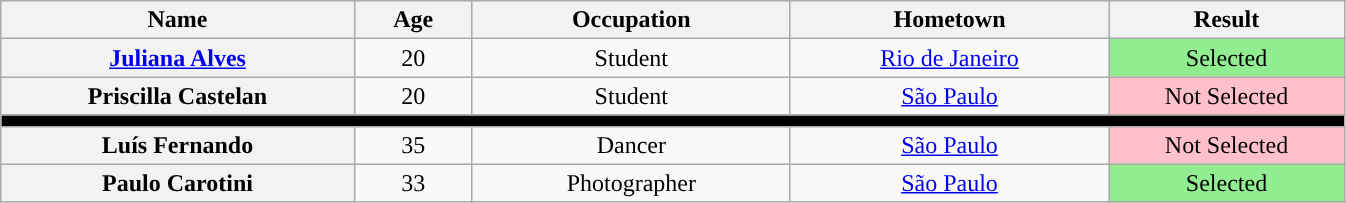<table class="wikitable sortable" style="text-align:center;">
<tr>
<th scope="col" width="15.0%">Name</th>
<th scope="col" width="05.0%">Age</th>
<th scope="col" width="13.5%">Occupation</th>
<th scope="col" width="13.5%">Hometown</th>
<th scope="col" width="10.0%">Result</th>
</tr>
<tr>
<th><a href='#'>Juliana Alves</a></th>
<td>20</td>
<td>Student</td>
<td><a href='#'>Rio de Janeiro</a></td>
<td bgcolor=90EE90>Selected</td>
</tr>
<tr>
<th>Priscilla Castelan</th>
<td>20</td>
<td>Student</td>
<td><a href='#'>São Paulo</a></td>
<td bgcolor=FFC0CB>Not Selected</td>
</tr>
<tr>
<td bgcolor="#000000" colspan="8"></td>
</tr>
<tr>
<th>Luís Fernando</th>
<td>35</td>
<td>Dancer</td>
<td><a href='#'>São Paulo</a></td>
<td bgcolor=FFC0CB>Not Selected</td>
</tr>
<tr>
<th>Paulo Carotini</th>
<td>33</td>
<td>Photographer</td>
<td><a href='#'>São Paulo</a></td>
<td bgcolor=90EE90>Selected</td>
</tr>
</table>
